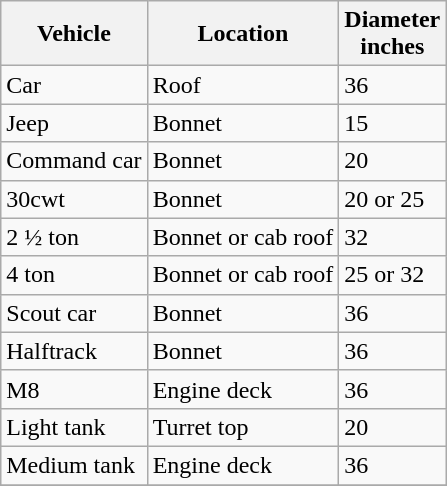<table class="wikitable" style=centre">
<tr>
<th>Vehicle</th>
<th>Location</th>
<th>Diameter <br> inches</th>
</tr>
<tr>
<td>Car</td>
<td>Roof</td>
<td>36</td>
</tr>
<tr>
<td>Jeep</td>
<td>Bonnet</td>
<td>15</td>
</tr>
<tr>
<td>Command car</td>
<td>Bonnet</td>
<td>20</td>
</tr>
<tr>
<td>30cwt</td>
<td>Bonnet</td>
<td>20 or 25</td>
</tr>
<tr>
<td>2 ½ ton</td>
<td>Bonnet or cab roof</td>
<td>32</td>
</tr>
<tr>
<td>4 ton</td>
<td>Bonnet or cab roof</td>
<td>25 or 32</td>
</tr>
<tr>
<td>Scout car</td>
<td>Bonnet</td>
<td>36</td>
</tr>
<tr>
<td>Halftrack</td>
<td>Bonnet</td>
<td>36</td>
</tr>
<tr>
<td>M8</td>
<td>Engine deck</td>
<td>36</td>
</tr>
<tr>
<td>Light tank</td>
<td>Turret top</td>
<td>20</td>
</tr>
<tr>
<td>Medium tank</td>
<td>Engine deck</td>
<td>36</td>
</tr>
<tr>
</tr>
</table>
